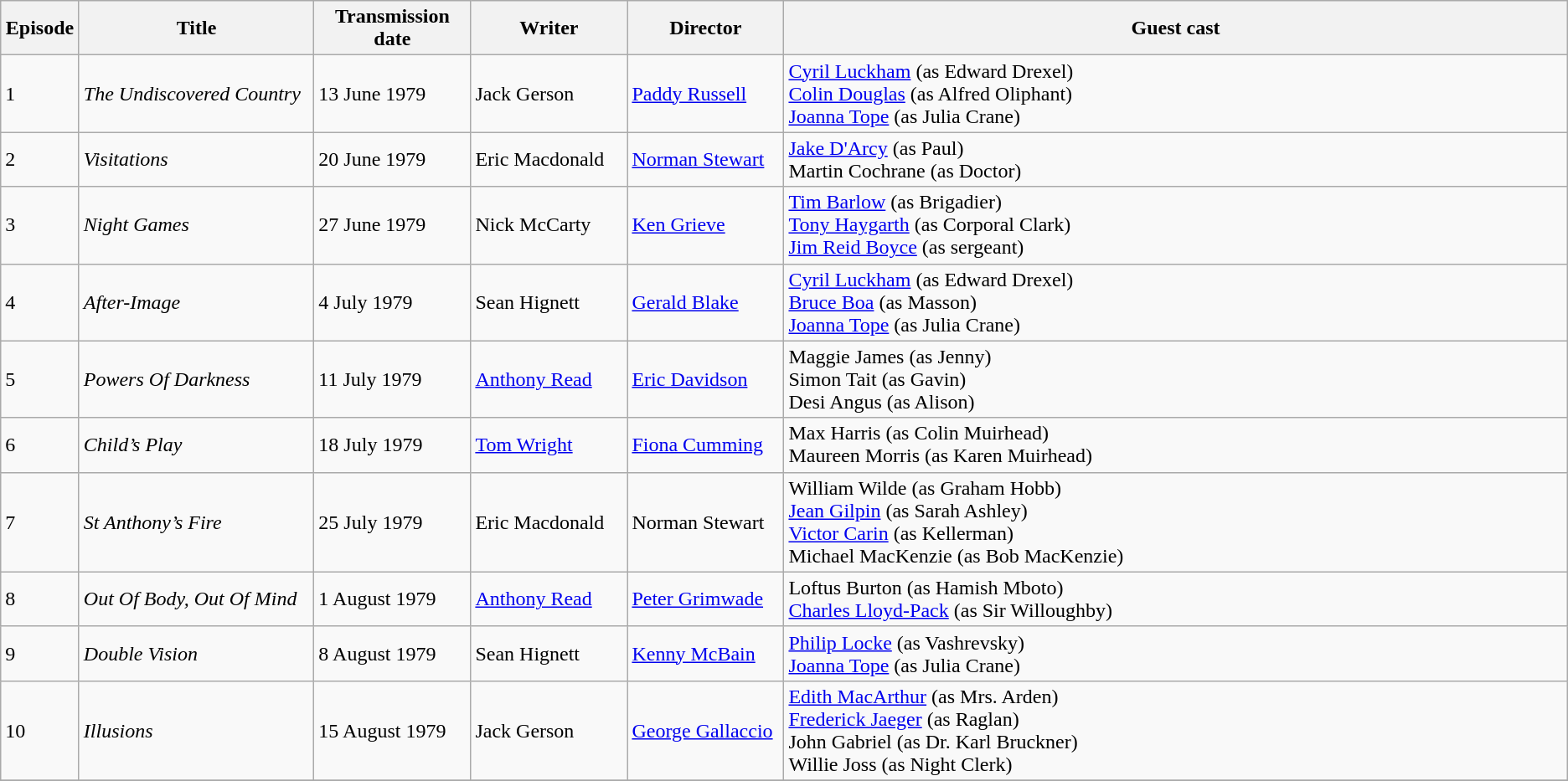<table class="wikitable">
<tr>
<th width="5%">Episode</th>
<th width="15%">Title</th>
<th width="10%">Transmission date</th>
<th width="10%">Writer</th>
<th width="10%">Director</th>
<th width="50%">Guest cast</th>
</tr>
<tr>
<td>1</td>
<td><em>The Undiscovered Country</em></td>
<td>13 June 1979</td>
<td>Jack Gerson</td>
<td><a href='#'>Paddy Russell</a></td>
<td><a href='#'>Cyril Luckham</a> (as Edward Drexel) <br> <a href='#'>Colin Douglas</a> (as Alfred Oliphant) <br> <a href='#'>Joanna Tope</a> (as Julia Crane)</td>
</tr>
<tr>
<td>2</td>
<td><em>Visitations</em></td>
<td>20 June 1979</td>
<td>Eric Macdonald</td>
<td><a href='#'>Norman Stewart</a></td>
<td><a href='#'>Jake D'Arcy</a> (as Paul) <br> Martin Cochrane (as Doctor)</td>
</tr>
<tr>
<td>3</td>
<td><em>Night Games</em></td>
<td>27 June 1979</td>
<td>Nick McCarty</td>
<td><a href='#'>Ken Grieve</a></td>
<td><a href='#'>Tim Barlow</a> (as Brigadier) <br> <a href='#'>Tony Haygarth</a> (as Corporal Clark)<br><a href='#'>Jim Reid Boyce</a> (as sergeant)</td>
</tr>
<tr>
<td>4</td>
<td><em>After-Image</em></td>
<td>4 July 1979</td>
<td>Sean Hignett</td>
<td><a href='#'>Gerald Blake</a></td>
<td><a href='#'>Cyril Luckham</a> (as Edward Drexel) <br> <a href='#'>Bruce Boa</a> (as Masson) <br>  <a href='#'>Joanna Tope</a> (as Julia Crane)</td>
</tr>
<tr>
<td>5</td>
<td><em>Powers Of Darkness</em></td>
<td>11 July 1979</td>
<td><a href='#'>Anthony Read</a></td>
<td><a href='#'>Eric Davidson</a></td>
<td>Maggie James (as Jenny) <br> Simon Tait (as Gavin) <br> Desi Angus (as Alison)</td>
</tr>
<tr>
<td>6</td>
<td><em>Child’s Play</em></td>
<td>18 July 1979</td>
<td><a href='#'>Tom Wright</a></td>
<td><a href='#'>Fiona Cumming</a></td>
<td>Max Harris (as Colin Muirhead) <br> Maureen Morris (as Karen Muirhead)</td>
</tr>
<tr>
<td>7</td>
<td><em>St Anthony’s Fire</em></td>
<td>25 July 1979</td>
<td>Eric Macdonald</td>
<td>Norman Stewart</td>
<td>William Wilde (as Graham Hobb) <br> <a href='#'>Jean Gilpin</a> (as Sarah Ashley) <br> <a href='#'>Victor Carin</a> (as Kellerman) <br> Michael MacKenzie (as Bob MacKenzie)</td>
</tr>
<tr>
<td>8</td>
<td><em>Out Of Body, Out Of Mind</em></td>
<td>1 August 1979</td>
<td><a href='#'>Anthony Read</a></td>
<td><a href='#'>Peter Grimwade</a></td>
<td>Loftus Burton (as Hamish Mboto) <br> <a href='#'>Charles Lloyd-Pack</a> (as Sir Willoughby)</td>
</tr>
<tr>
<td>9</td>
<td><em>Double Vision</em></td>
<td>8 August 1979</td>
<td>Sean Hignett</td>
<td><a href='#'>Kenny McBain</a></td>
<td><a href='#'>Philip Locke</a> (as Vashrevsky) <br> <a href='#'>Joanna Tope</a> (as Julia Crane)</td>
</tr>
<tr>
<td>10</td>
<td><em>Illusions</em></td>
<td>15 August 1979</td>
<td>Jack Gerson</td>
<td><a href='#'>George Gallaccio</a></td>
<td><a href='#'>Edith MacArthur</a> (as Mrs. Arden) <br> <a href='#'>Frederick Jaeger</a> (as Raglan) <br> John Gabriel (as Dr. Karl Bruckner) <br> Willie Joss (as Night Clerk)</td>
</tr>
<tr>
</tr>
</table>
